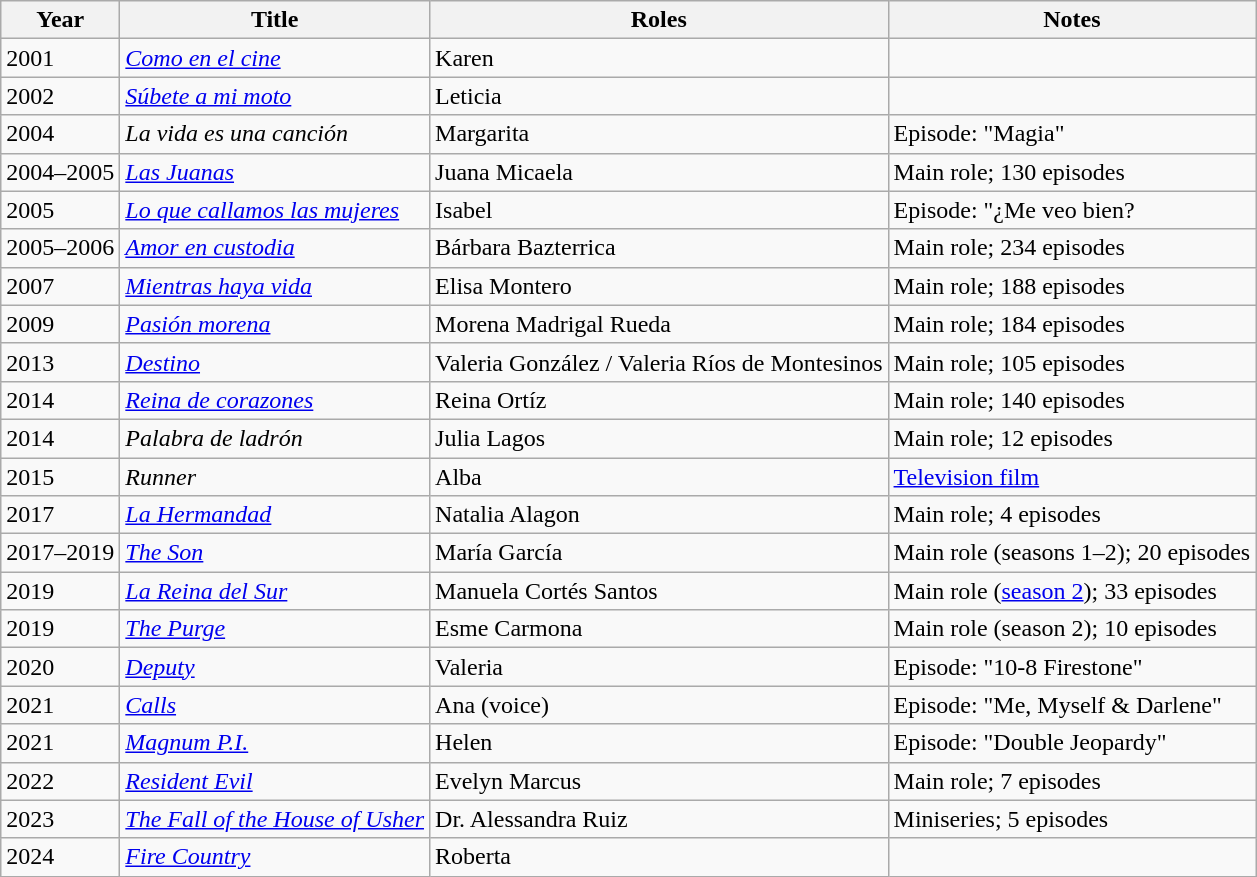<table class="wikitable sortable">
<tr>
<th>Year</th>
<th>Title</th>
<th>Roles</th>
<th class="unsortable">Notes</th>
</tr>
<tr>
<td>2001</td>
<td><em><a href='#'>Como en el cine</a></em></td>
<td>Karen</td>
<td></td>
</tr>
<tr>
<td>2002</td>
<td><em><a href='#'>Súbete a mi moto</a></em></td>
<td>Leticia</td>
<td></td>
</tr>
<tr>
<td>2004</td>
<td><em>La vida es una canción</em></td>
<td>Margarita</td>
<td>Episode: "Magia"</td>
</tr>
<tr>
<td>2004–2005</td>
<td><em><a href='#'>Las Juanas</a></em></td>
<td>Juana Micaela</td>
<td>Main role; 130 episodes</td>
</tr>
<tr>
<td>2005</td>
<td><em><a href='#'>Lo que callamos las mujeres</a></em></td>
<td>Isabel</td>
<td>Episode: "¿Me veo bien?</td>
</tr>
<tr>
<td>2005–2006</td>
<td><em><a href='#'>Amor en custodia</a></em></td>
<td>Bárbara Bazterrica</td>
<td>Main role; 234 episodes</td>
</tr>
<tr>
<td>2007</td>
<td><em><a href='#'>Mientras haya vida</a></em></td>
<td>Elisa Montero</td>
<td>Main role; 188 episodes</td>
</tr>
<tr>
<td>2009</td>
<td><em><a href='#'>Pasión morena</a></em></td>
<td>Morena Madrigal Rueda</td>
<td>Main role; 184 episodes</td>
</tr>
<tr>
<td>2013</td>
<td><em><a href='#'>Destino</a></em></td>
<td>Valeria González / Valeria Ríos de Montesinos</td>
<td>Main role; 105 episodes</td>
</tr>
<tr>
<td>2014</td>
<td><em><a href='#'>Reina de corazones</a></em></td>
<td>Reina Ortíz</td>
<td>Main role; 140 episodes</td>
</tr>
<tr>
<td>2014</td>
<td><em>Palabra de ladrón</em></td>
<td>Julia Lagos</td>
<td>Main role; 12 episodes</td>
</tr>
<tr>
<td>2015</td>
<td><em>Runner</em></td>
<td>Alba</td>
<td><a href='#'>Television film</a></td>
</tr>
<tr>
<td>2017</td>
<td><em><a href='#'>La Hermandad</a></em></td>
<td>Natalia Alagon</td>
<td>Main role; 4 episodes</td>
</tr>
<tr>
<td>2017–2019</td>
<td><em><a href='#'>The Son</a></em></td>
<td>María García</td>
<td>Main role (seasons 1–2); 20 episodes</td>
</tr>
<tr>
<td>2019</td>
<td><em><a href='#'>La Reina del Sur</a></em></td>
<td>Manuela Cortés Santos</td>
<td>Main role (<a href='#'>season 2</a>); 33 episodes</td>
</tr>
<tr>
<td>2019</td>
<td><em><a href='#'>The Purge</a></em></td>
<td>Esme Carmona</td>
<td>Main role (season 2); 10 episodes</td>
</tr>
<tr>
<td>2020</td>
<td><em><a href='#'>Deputy</a></em></td>
<td>Valeria</td>
<td>Episode: "10-8 Firestone"</td>
</tr>
<tr>
<td>2021</td>
<td><em><a href='#'>Calls</a></em></td>
<td>Ana (voice)</td>
<td>Episode: "Me, Myself & Darlene"</td>
</tr>
<tr>
<td>2021</td>
<td><em><a href='#'>Magnum P.I.</a></em></td>
<td>Helen</td>
<td>Episode: "Double Jeopardy"</td>
</tr>
<tr>
<td>2022</td>
<td><em><a href='#'>Resident Evil</a></em></td>
<td>Evelyn Marcus</td>
<td>Main role; 7 episodes</td>
</tr>
<tr>
<td>2023</td>
<td><em><a href='#'>The Fall of the House of Usher</a></em></td>
<td>Dr. Alessandra Ruiz</td>
<td>Miniseries; 5 episodes</td>
</tr>
<tr>
<td>2024</td>
<td><em><a href='#'>Fire Country</a></em></td>
<td>Roberta</td>
<td></td>
</tr>
</table>
